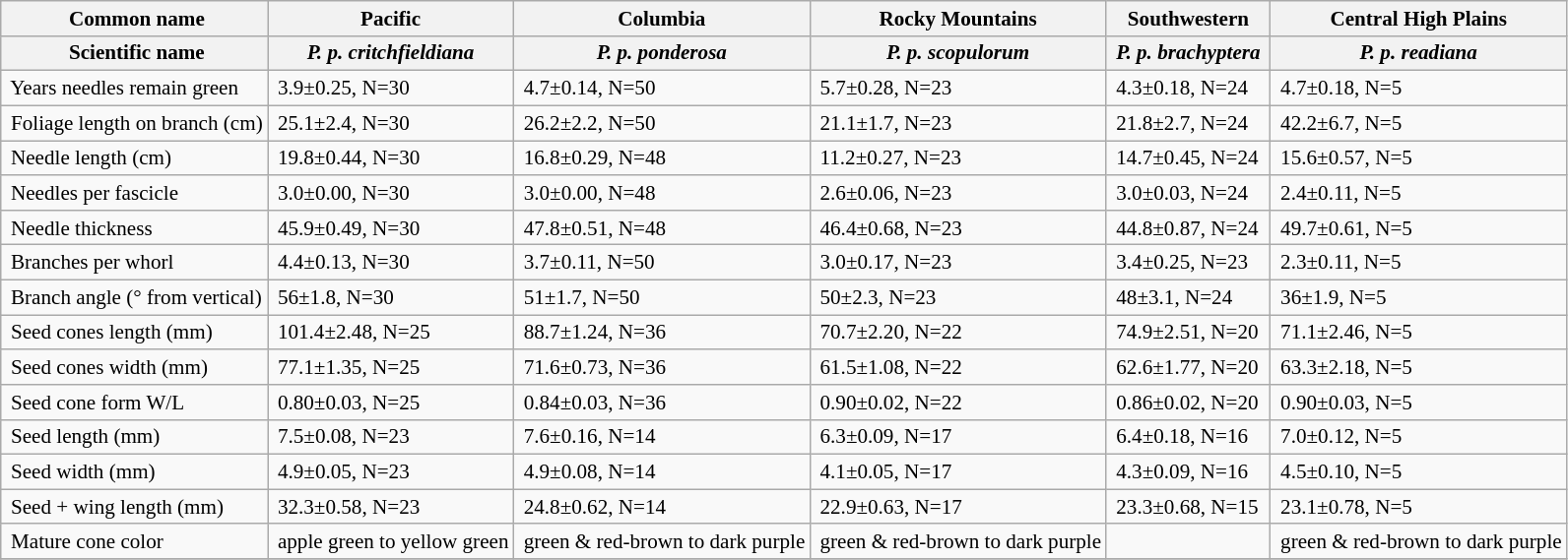<table class="wikitable" style="font-size:88%">
<tr>
<th> Common name</th>
<th> Pacific </th>
<th> Columbia </th>
<th> Rocky Mountains </th>
<th> Southwestern </th>
<th> Central High Plains </th>
</tr>
<tr>
<th> Scientific name</th>
<th> <em>P. p. critchfieldiana</em> </th>
<th> <em>P. p. ponderosa</em> </th>
<th> <em>P. p. scopulorum</em> </th>
<th> <em>P. p. brachyptera</em> </th>
<th> <em>P. p. readiana</em> </th>
</tr>
<tr>
<td> Years needles remain green</td>
<td> 3.9±0.25, N=30 </td>
<td> 4.7±0.14, N=50 </td>
<td> 5.7±0.28, N=23 </td>
<td> 4.3±0.18, N=24 </td>
<td> 4.7±0.18, N=5 </td>
</tr>
<tr>
<td> Foliage length on branch (cm)</td>
<td> 25.1±2.4, N=30 </td>
<td> 26.2±2.2, N=50 </td>
<td> 21.1±1.7, N=23 </td>
<td> 21.8±2.7, N=24 </td>
<td> 42.2±6.7, N=5 </td>
</tr>
<tr>
<td> Needle length (cm)</td>
<td> 19.8±0.44, N=30 </td>
<td> 16.8±0.29, N=48 </td>
<td> 11.2±0.27, N=23 </td>
<td> 14.7±0.45, N=24 </td>
<td> 15.6±0.57, N=5 </td>
</tr>
<tr>
<td> Needles per fascicle</td>
<td> 3.0±0.00, N=30 </td>
<td> 3.0±0.00, N=48 </td>
<td> 2.6±0.06, N=23 </td>
<td> 3.0±0.03, N=24 </td>
<td> 2.4±0.11, N=5 </td>
</tr>
<tr>
<td> Needle thickness</td>
<td> 45.9±0.49, N=30 </td>
<td> 47.8±0.51, N=48 </td>
<td> 46.4±0.68, N=23 </td>
<td> 44.8±0.87, N=24 </td>
<td> 49.7±0.61, N=5 </td>
</tr>
<tr>
<td> Branches per whorl</td>
<td> 4.4±0.13, N=30 </td>
<td> 3.7±0.11, N=50 </td>
<td> 3.0±0.17, N=23 </td>
<td> 3.4±0.25, N=23 </td>
<td> 2.3±0.11, N=5 </td>
</tr>
<tr>
<td> Branch angle (° from vertical)</td>
<td> 56±1.8, N=30 </td>
<td> 51±1.7, N=50 </td>
<td> 50±2.3, N=23 </td>
<td> 48±3.1, N=24 </td>
<td> 36±1.9, N=5 </td>
</tr>
<tr>
<td> Seed cones length (mm)</td>
<td> 101.4±2.48, N=25 </td>
<td> 88.7±1.24, N=36 </td>
<td> 70.7±2.20, N=22 </td>
<td> 74.9±2.51, N=20 </td>
<td> 71.1±2.46, N=5 </td>
</tr>
<tr>
<td> Seed cones width (mm)</td>
<td> 77.1±1.35, N=25 </td>
<td> 71.6±0.73, N=36 </td>
<td> 61.5±1.08, N=22 </td>
<td> 62.6±1.77, N=20 </td>
<td> 63.3±2.18, N=5 </td>
</tr>
<tr>
<td> Seed cone form W/L</td>
<td> 0.80±0.03, N=25 </td>
<td> 0.84±0.03, N=36 </td>
<td> 0.90±0.02, N=22 </td>
<td> 0.86±0.02, N=20 </td>
<td> 0.90±0.03, N=5 </td>
</tr>
<tr>
<td> Seed length (mm)</td>
<td> 7.5±0.08, N=23 </td>
<td> 7.6±0.16, N=14 </td>
<td> 6.3±0.09, N=17 </td>
<td> 6.4±0.18, N=16 </td>
<td> 7.0±0.12, N=5 </td>
</tr>
<tr>
<td> Seed width (mm)</td>
<td> 4.9±0.05, N=23 </td>
<td> 4.9±0.08, N=14 </td>
<td> 4.1±0.05, N=17 </td>
<td> 4.3±0.09, N=16 </td>
<td> 4.5±0.10, N=5 </td>
</tr>
<tr>
<td> Seed + wing length (mm)</td>
<td> 32.3±0.58, N=23 </td>
<td> 24.8±0.62, N=14 </td>
<td> 22.9±0.63, N=17 </td>
<td> 23.3±0.68, N=15 </td>
<td> 23.1±0.78, N=5 </td>
</tr>
<tr>
<td> Mature cone color</td>
<td> apple green to yellow green</td>
<td> green & red-brown to dark purple</td>
<td> green & red-brown to dark purple</td>
<td> </td>
<td> green & red-brown to dark purple</td>
</tr>
<tr>
</tr>
</table>
